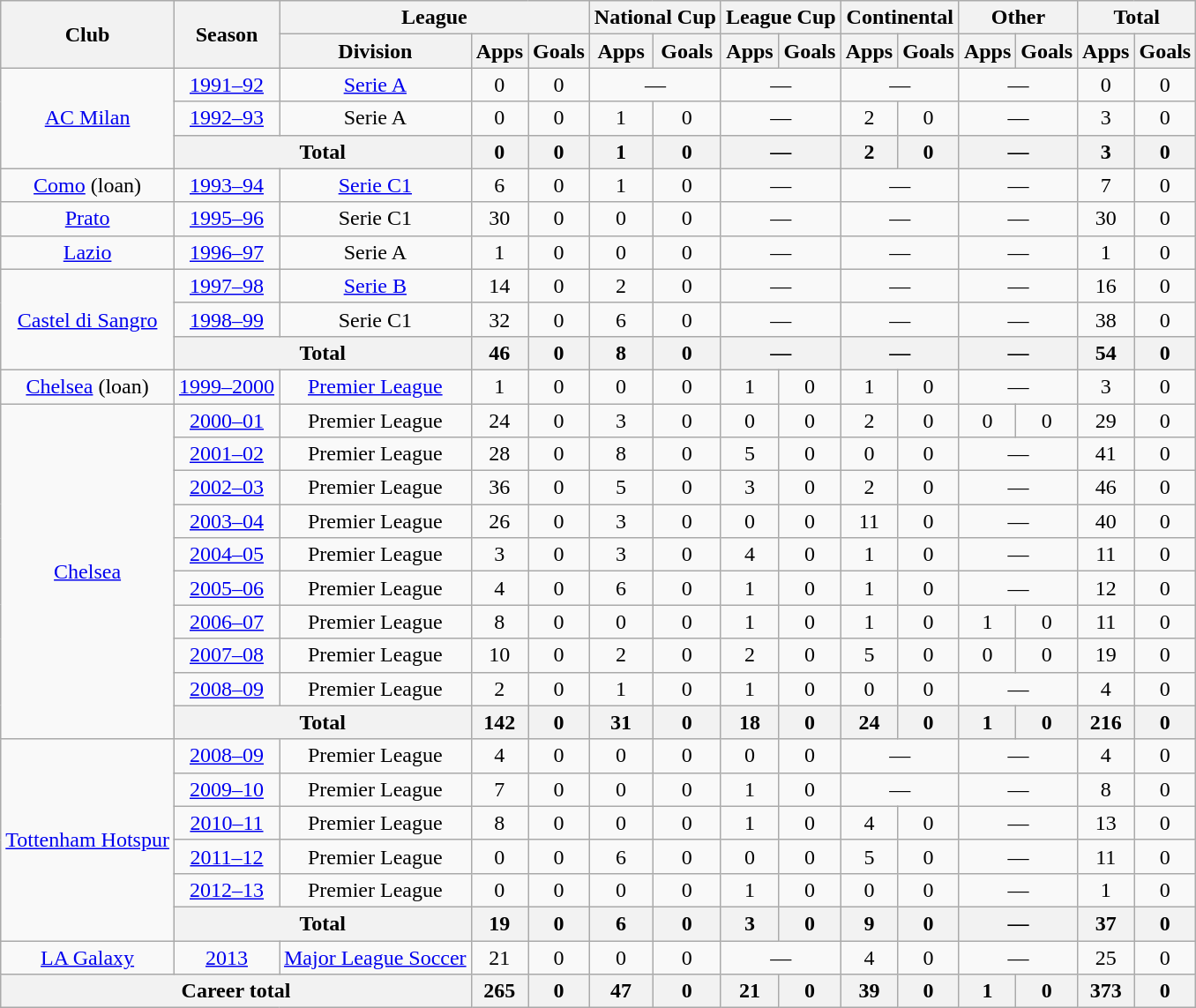<table class="wikitable" style="text-align:center">
<tr>
<th rowspan="2">Club</th>
<th rowspan="2">Season</th>
<th colspan="3">League</th>
<th colspan="2">National Cup</th>
<th colspan="2">League Cup</th>
<th colspan="2">Continental</th>
<th colspan="2">Other</th>
<th colspan="2">Total</th>
</tr>
<tr>
<th>Division</th>
<th>Apps</th>
<th>Goals</th>
<th>Apps</th>
<th>Goals</th>
<th>Apps</th>
<th>Goals</th>
<th>Apps</th>
<th>Goals</th>
<th>Apps</th>
<th>Goals</th>
<th>Apps</th>
<th>Goals</th>
</tr>
<tr>
<td rowspan="3"><a href='#'>AC Milan</a></td>
<td><a href='#'>1991–92</a></td>
<td><a href='#'>Serie A</a></td>
<td>0</td>
<td>0</td>
<td colspan="2">—</td>
<td colspan="2">—</td>
<td colspan="2">—</td>
<td colspan="2">—</td>
<td>0</td>
<td>0</td>
</tr>
<tr>
<td><a href='#'>1992–93</a></td>
<td>Serie A</td>
<td>0</td>
<td>0</td>
<td>1</td>
<td>0</td>
<td colspan="2">—</td>
<td>2</td>
<td>0</td>
<td colspan="2">—</td>
<td>3</td>
<td>0</td>
</tr>
<tr>
<th colspan="2">Total</th>
<th>0</th>
<th>0</th>
<th>1</th>
<th>0</th>
<th colspan="2">—</th>
<th>2</th>
<th>0</th>
<th colspan="2">—</th>
<th>3</th>
<th>0</th>
</tr>
<tr>
<td rowspan="1"><a href='#'>Como</a> (loan)</td>
<td><a href='#'>1993–94</a></td>
<td><a href='#'>Serie C1</a></td>
<td>6</td>
<td>0</td>
<td>1</td>
<td>0</td>
<td colspan="2">—</td>
<td colspan="2">—</td>
<td colspan="2">—</td>
<td>7</td>
<td>0</td>
</tr>
<tr>
<td rowspan="1"><a href='#'>Prato</a></td>
<td><a href='#'>1995–96</a></td>
<td>Serie C1</td>
<td>30</td>
<td>0</td>
<td>0</td>
<td>0</td>
<td colspan="2">—</td>
<td colspan="2">—</td>
<td colspan="2">—</td>
<td>30</td>
<td>0</td>
</tr>
<tr>
<td rowspan="1"><a href='#'>Lazio</a></td>
<td><a href='#'>1996–97</a></td>
<td>Serie A</td>
<td>1</td>
<td>0</td>
<td>0</td>
<td>0</td>
<td colspan="2">—</td>
<td colspan="2">—</td>
<td colspan="2">—</td>
<td>1</td>
<td>0</td>
</tr>
<tr>
<td rowspan="3"><a href='#'>Castel di Sangro</a></td>
<td><a href='#'>1997–98</a></td>
<td><a href='#'>Serie B</a></td>
<td>14</td>
<td>0</td>
<td>2</td>
<td>0</td>
<td colspan="2">—</td>
<td colspan="2">—</td>
<td colspan="2">—</td>
<td>16</td>
<td>0</td>
</tr>
<tr>
<td><a href='#'>1998–99</a></td>
<td>Serie C1</td>
<td>32</td>
<td>0</td>
<td>6</td>
<td>0</td>
<td colspan="2">—</td>
<td colspan="2">—</td>
<td colspan="2">—</td>
<td>38</td>
<td>0</td>
</tr>
<tr>
<th colspan="2">Total</th>
<th>46</th>
<th>0</th>
<th>8</th>
<th>0</th>
<th colspan="2">—</th>
<th colspan="2">—</th>
<th colspan="2">—</th>
<th>54</th>
<th>0</th>
</tr>
<tr>
<td rowspan="1"><a href='#'>Chelsea</a> (loan)</td>
<td><a href='#'>1999–2000</a></td>
<td><a href='#'>Premier League</a></td>
<td>1</td>
<td>0</td>
<td>0</td>
<td>0</td>
<td>1</td>
<td>0</td>
<td>1</td>
<td>0</td>
<td colspan="2">—</td>
<td>3</td>
<td>0</td>
</tr>
<tr>
<td rowspan="10"><a href='#'>Chelsea</a></td>
<td><a href='#'>2000–01</a></td>
<td>Premier League</td>
<td>24</td>
<td>0</td>
<td>3</td>
<td>0</td>
<td>0</td>
<td>0</td>
<td>2</td>
<td>0</td>
<td>0</td>
<td>0</td>
<td>29</td>
<td>0</td>
</tr>
<tr>
<td><a href='#'>2001–02</a></td>
<td>Premier League</td>
<td>28</td>
<td>0</td>
<td>8</td>
<td>0</td>
<td>5</td>
<td>0</td>
<td>0</td>
<td>0</td>
<td colspan="2">—</td>
<td>41</td>
<td>0</td>
</tr>
<tr>
<td><a href='#'>2002–03</a></td>
<td>Premier League</td>
<td>36</td>
<td>0</td>
<td>5</td>
<td>0</td>
<td>3</td>
<td>0</td>
<td>2</td>
<td>0</td>
<td colspan="2">—</td>
<td>46</td>
<td>0</td>
</tr>
<tr>
<td><a href='#'>2003–04</a></td>
<td>Premier League</td>
<td>26</td>
<td>0</td>
<td>3</td>
<td>0</td>
<td>0</td>
<td>0</td>
<td>11</td>
<td>0</td>
<td colspan="2">—</td>
<td>40</td>
<td>0</td>
</tr>
<tr>
<td><a href='#'>2004–05</a></td>
<td>Premier League</td>
<td>3</td>
<td>0</td>
<td>3</td>
<td>0</td>
<td>4</td>
<td>0</td>
<td>1</td>
<td>0</td>
<td colspan="2">—</td>
<td>11</td>
<td>0</td>
</tr>
<tr>
<td><a href='#'>2005–06</a></td>
<td>Premier League</td>
<td>4</td>
<td>0</td>
<td>6</td>
<td>0</td>
<td>1</td>
<td>0</td>
<td>1</td>
<td>0</td>
<td colspan="2">—</td>
<td>12</td>
<td>0</td>
</tr>
<tr>
<td><a href='#'>2006–07</a></td>
<td>Premier League</td>
<td>8</td>
<td>0</td>
<td>0</td>
<td>0</td>
<td>1</td>
<td>0</td>
<td>1</td>
<td>0</td>
<td>1</td>
<td>0</td>
<td>11</td>
<td>0</td>
</tr>
<tr>
<td><a href='#'>2007–08</a></td>
<td>Premier League</td>
<td>10</td>
<td>0</td>
<td>2</td>
<td>0</td>
<td>2</td>
<td>0</td>
<td>5</td>
<td>0</td>
<td>0</td>
<td>0</td>
<td>19</td>
<td>0</td>
</tr>
<tr>
<td><a href='#'>2008–09</a></td>
<td>Premier League</td>
<td>2</td>
<td>0</td>
<td>1</td>
<td>0</td>
<td>1</td>
<td>0</td>
<td>0</td>
<td>0</td>
<td colspan="2">—</td>
<td>4</td>
<td>0</td>
</tr>
<tr>
<th colspan="2">Total</th>
<th>142</th>
<th>0</th>
<th>31</th>
<th>0</th>
<th>18</th>
<th>0</th>
<th>24</th>
<th>0</th>
<th>1</th>
<th>0</th>
<th>216</th>
<th>0</th>
</tr>
<tr>
<td rowspan="6"><a href='#'>Tottenham Hotspur</a></td>
<td><a href='#'>2008–09</a></td>
<td>Premier League</td>
<td>4</td>
<td>0</td>
<td>0</td>
<td>0</td>
<td>0</td>
<td>0</td>
<td colspan="2">—</td>
<td colspan="2">—</td>
<td>4</td>
<td>0</td>
</tr>
<tr>
<td><a href='#'>2009–10</a></td>
<td>Premier League</td>
<td>7</td>
<td>0</td>
<td>0</td>
<td>0</td>
<td>1</td>
<td>0</td>
<td colspan="2">—</td>
<td colspan="2">—</td>
<td>8</td>
<td>0</td>
</tr>
<tr>
<td><a href='#'>2010–11</a></td>
<td>Premier League</td>
<td>8</td>
<td>0</td>
<td>0</td>
<td>0</td>
<td>1</td>
<td>0</td>
<td>4</td>
<td>0</td>
<td colspan="2">—</td>
<td>13</td>
<td>0</td>
</tr>
<tr>
<td><a href='#'>2011–12</a></td>
<td>Premier League</td>
<td>0</td>
<td>0</td>
<td>6</td>
<td>0</td>
<td>0</td>
<td>0</td>
<td>5</td>
<td>0</td>
<td colspan="2">—</td>
<td>11</td>
<td>0</td>
</tr>
<tr>
<td><a href='#'>2012–13</a></td>
<td>Premier League</td>
<td>0</td>
<td>0</td>
<td>0</td>
<td>0</td>
<td>1</td>
<td>0</td>
<td>0</td>
<td>0</td>
<td colspan="2">—</td>
<td>1</td>
<td>0</td>
</tr>
<tr>
<th colspan="2">Total</th>
<th>19</th>
<th>0</th>
<th>6</th>
<th>0</th>
<th>3</th>
<th>0</th>
<th>9</th>
<th>0</th>
<th colspan="2">—</th>
<th>37</th>
<th>0</th>
</tr>
<tr>
<td rowspan="1"><a href='#'>LA Galaxy</a></td>
<td><a href='#'>2013</a></td>
<td><a href='#'>Major League Soccer</a></td>
<td>21</td>
<td>0</td>
<td>0</td>
<td>0</td>
<td colspan="2">—</td>
<td>4</td>
<td>0</td>
<td colspan="2">—</td>
<td>25</td>
<td>0</td>
</tr>
<tr>
<th colspan=3>Career total</th>
<th>265</th>
<th>0</th>
<th>47</th>
<th>0</th>
<th>21</th>
<th>0</th>
<th>39</th>
<th>0</th>
<th>1</th>
<th>0</th>
<th>373</th>
<th>0</th>
</tr>
</table>
